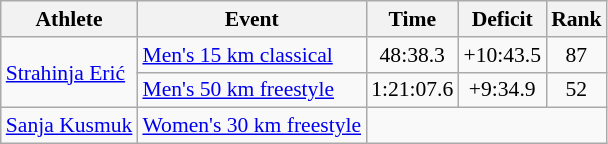<table class=wikitable style=font-size:90%;text-align:center>
<tr>
<th>Athlete</th>
<th>Event</th>
<th>Time</th>
<th>Deficit</th>
<th>Rank</th>
</tr>
<tr>
<td align=left rowspan=2><a href='#'>Strahinja Erić</a></td>
<td align=left><a href='#'>Men's 15 km classical</a></td>
<td>48:38.3</td>
<td>+10:43.5</td>
<td>87</td>
</tr>
<tr>
<td align=left><a href='#'>Men's 50 km freestyle</a></td>
<td>1:21:07.6</td>
<td>+9:34.9</td>
<td>52</td>
</tr>
<tr>
<td align=left><a href='#'>Sanja Kusmuk</a></td>
<td align=left><a href='#'>Women's 30 km freestyle</a></td>
<td colspan=3></td>
</tr>
</table>
